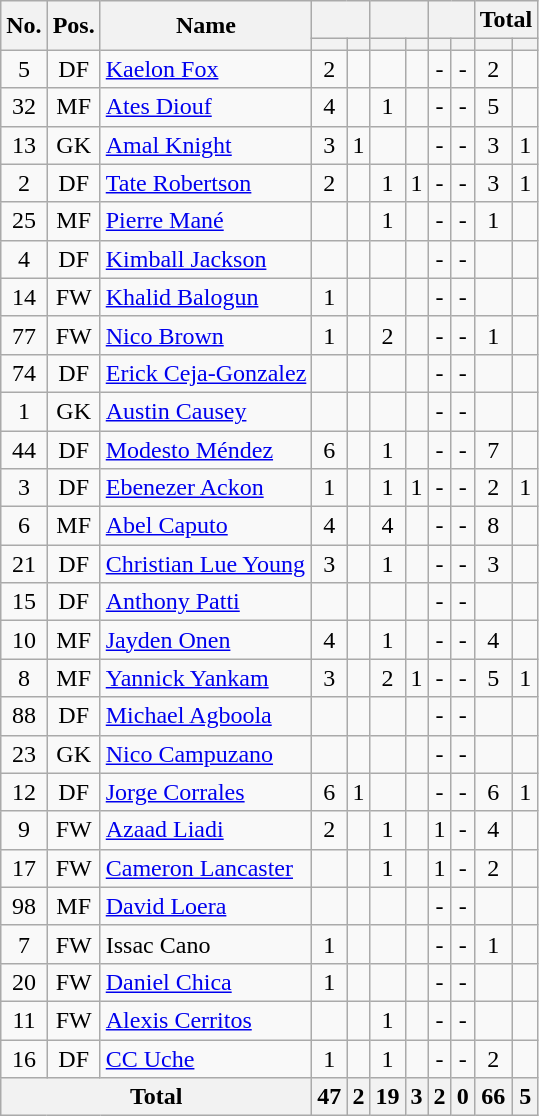<table class="wikitable sortable" style="text-align: center;">
<tr>
<th rowspan="2">No.</th>
<th rowspan="2">Pos.</th>
<th rowspan="2">Name</th>
<th colspan="2"></th>
<th colspan="2"></th>
<th colspan="2"></th>
<th colspan="2"><strong>Total</strong></th>
</tr>
<tr>
<th></th>
<th></th>
<th></th>
<th></th>
<th></th>
<th></th>
<th></th>
<th></th>
</tr>
<tr>
<td>5</td>
<td>DF</td>
<td align="left"> <a href='#'>Kaelon Fox</a></td>
<td>2</td>
<td></td>
<td></td>
<td></td>
<td>-</td>
<td>-</td>
<td>2</td>
<td></td>
</tr>
<tr>
<td>32</td>
<td>MF</td>
<td align="left"> <a href='#'>Ates Diouf</a></td>
<td>4</td>
<td></td>
<td>1</td>
<td></td>
<td>-</td>
<td>-</td>
<td>5</td>
<td></td>
</tr>
<tr>
<td>13</td>
<td>GK</td>
<td align="left"> <a href='#'>Amal Knight</a></td>
<td>3</td>
<td>1</td>
<td></td>
<td></td>
<td>-</td>
<td>-</td>
<td>3</td>
<td>1</td>
</tr>
<tr>
<td>2</td>
<td>DF</td>
<td align="left"> <a href='#'>Tate Robertson</a></td>
<td>2</td>
<td></td>
<td>1</td>
<td>1</td>
<td>-</td>
<td>-</td>
<td>3</td>
<td>1</td>
</tr>
<tr>
<td>25</td>
<td>MF</td>
<td align="left"> <a href='#'>Pierre Mané</a></td>
<td></td>
<td></td>
<td>1</td>
<td></td>
<td>-</td>
<td 0>-</td>
<td>1</td>
<td></td>
</tr>
<tr>
<td>4</td>
<td>DF</td>
<td align="left"> <a href='#'>Kimball Jackson</a></td>
<td></td>
<td></td>
<td></td>
<td></td>
<td>-</td>
<td>-</td>
<td></td>
<td></td>
</tr>
<tr>
<td>14</td>
<td>FW</td>
<td align="left"> <a href='#'>Khalid Balogun</a></td>
<td>1</td>
<td></td>
<td></td>
<td></td>
<td>-</td>
<td>-</td>
<td></td>
<td></td>
</tr>
<tr>
<td>77</td>
<td>FW</td>
<td align="left"> <a href='#'>Nico Brown</a></td>
<td>1</td>
<td></td>
<td>2</td>
<td></td>
<td>-</td>
<td>-</td>
<td>1</td>
<td></td>
</tr>
<tr>
<td>74</td>
<td>DF</td>
<td align="left"> <a href='#'>Erick Ceja-Gonzalez</a></td>
<td></td>
<td></td>
<td></td>
<td></td>
<td>-</td>
<td>-</td>
<td></td>
<td></td>
</tr>
<tr>
<td>1</td>
<td>GK</td>
<td align="left"> <a href='#'>Austin Causey</a></td>
<td></td>
<td></td>
<td></td>
<td></td>
<td>-</td>
<td>-</td>
<td></td>
<td></td>
</tr>
<tr>
<td>44</td>
<td>DF</td>
<td align="left"> <a href='#'>Modesto Méndez</a></td>
<td>6</td>
<td></td>
<td>1</td>
<td></td>
<td>-</td>
<td>-</td>
<td>7</td>
<td></td>
</tr>
<tr>
<td>3</td>
<td>DF</td>
<td align="left"> <a href='#'>Ebenezer Ackon</a></td>
<td>1</td>
<td></td>
<td>1</td>
<td>1</td>
<td>-</td>
<td>-</td>
<td>2</td>
<td>1</td>
</tr>
<tr>
<td>6</td>
<td>MF</td>
<td align="left"> <a href='#'>Abel Caputo</a></td>
<td>4</td>
<td></td>
<td>4</td>
<td></td>
<td>-</td>
<td>-</td>
<td>8</td>
<td></td>
</tr>
<tr>
<td>21</td>
<td>DF</td>
<td align="left"> <a href='#'>Christian Lue Young</a></td>
<td>3</td>
<td></td>
<td>1</td>
<td></td>
<td>-</td>
<td>-</td>
<td>3</td>
<td></td>
</tr>
<tr>
<td>15</td>
<td>DF</td>
<td align="left"> <a href='#'>Anthony Patti</a></td>
<td></td>
<td></td>
<td></td>
<td></td>
<td>-</td>
<td>-</td>
<td></td>
<td></td>
</tr>
<tr>
<td>10</td>
<td>MF</td>
<td align="left"> <a href='#'>Jayden Onen</a></td>
<td>4</td>
<td></td>
<td>1</td>
<td></td>
<td>-</td>
<td>-</td>
<td>4</td>
<td></td>
</tr>
<tr>
<td>8</td>
<td>MF</td>
<td align="left"> <a href='#'>Yannick Yankam</a></td>
<td>3</td>
<td></td>
<td>2</td>
<td>1</td>
<td>-</td>
<td>-</td>
<td>5</td>
<td>1</td>
</tr>
<tr>
<td>88</td>
<td>DF</td>
<td align="left"> <a href='#'>Michael Agboola</a></td>
<td></td>
<td></td>
<td></td>
<td></td>
<td>-</td>
<td>-</td>
<td></td>
<td></td>
</tr>
<tr>
<td>23</td>
<td>GK</td>
<td align="left"> <a href='#'>Nico Campuzano</a></td>
<td></td>
<td></td>
<td></td>
<td></td>
<td>-</td>
<td>-</td>
<td></td>
<td></td>
</tr>
<tr>
<td>12</td>
<td>DF</td>
<td align="left"> <a href='#'>Jorge Corrales</a></td>
<td>6</td>
<td>1</td>
<td></td>
<td></td>
<td>-</td>
<td>-</td>
<td>6</td>
<td>1</td>
</tr>
<tr>
<td>9</td>
<td>FW</td>
<td align="left"> <a href='#'>Azaad Liadi</a></td>
<td>2</td>
<td></td>
<td>1</td>
<td></td>
<td>1</td>
<td>-</td>
<td>4</td>
<td></td>
</tr>
<tr>
<td>17</td>
<td>FW</td>
<td align="left"> <a href='#'>Cameron Lancaster</a></td>
<td></td>
<td></td>
<td>1</td>
<td></td>
<td>1</td>
<td>-</td>
<td>2</td>
<td></td>
</tr>
<tr>
<td>98</td>
<td>MF</td>
<td align="left"> <a href='#'>David Loera</a></td>
<td></td>
<td></td>
<td></td>
<td></td>
<td>-</td>
<td>-</td>
<td></td>
<td></td>
</tr>
<tr>
<td>7</td>
<td>FW</td>
<td align="left"> Issac Cano</td>
<td>1</td>
<td></td>
<td></td>
<td></td>
<td>-</td>
<td>-</td>
<td>1</td>
<td></td>
</tr>
<tr>
<td>20</td>
<td>FW</td>
<td align="left"> <a href='#'>Daniel Chica</a></td>
<td>1</td>
<td></td>
<td></td>
<td></td>
<td>-</td>
<td>-</td>
<td></td>
<td></td>
</tr>
<tr>
<td>11</td>
<td>FW</td>
<td align="left"> <a href='#'>Alexis Cerritos</a></td>
<td></td>
<td></td>
<td>1</td>
<td></td>
<td>-</td>
<td>-</td>
<td></td>
<td></td>
</tr>
<tr>
<td>16</td>
<td>DF</td>
<td align="left"> <a href='#'>CC Uche</a></td>
<td>1</td>
<td></td>
<td>1</td>
<td></td>
<td>-</td>
<td>-</td>
<td>2</td>
<td></td>
</tr>
<tr>
<th colspan="3">Total</th>
<th>47</th>
<th>2</th>
<th>19</th>
<th>3</th>
<th>2</th>
<th>0</th>
<th>66</th>
<th>5</th>
</tr>
</table>
